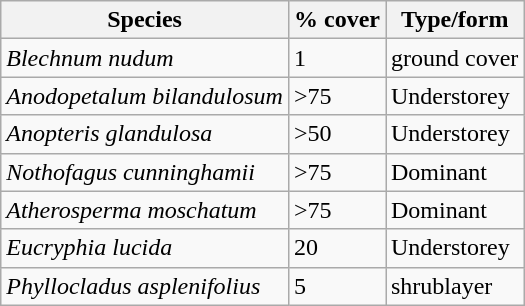<table class="wikitable">
<tr>
<th>Species</th>
<th>% cover</th>
<th>Type/form</th>
</tr>
<tr>
<td><em>Blechnum nudum</em></td>
<td>1</td>
<td>ground cover</td>
</tr>
<tr>
<td><em>Anodopetalum bilandulosum</em></td>
<td>>75</td>
<td>Understorey</td>
</tr>
<tr>
<td><em>Anopteris glandulosa</em></td>
<td>>50</td>
<td>Understorey</td>
</tr>
<tr>
<td><em>Nothofagus cunninghamii</em></td>
<td>>75</td>
<td>Dominant</td>
</tr>
<tr>
<td><em>Atherosperma moschatum</em></td>
<td>>75</td>
<td>Dominant</td>
</tr>
<tr>
<td><em>Eucryphia lucida</em></td>
<td>20</td>
<td>Understorey</td>
</tr>
<tr>
<td><em>Phyllocladus asplenifolius</em></td>
<td>5</td>
<td>shrublayer</td>
</tr>
</table>
